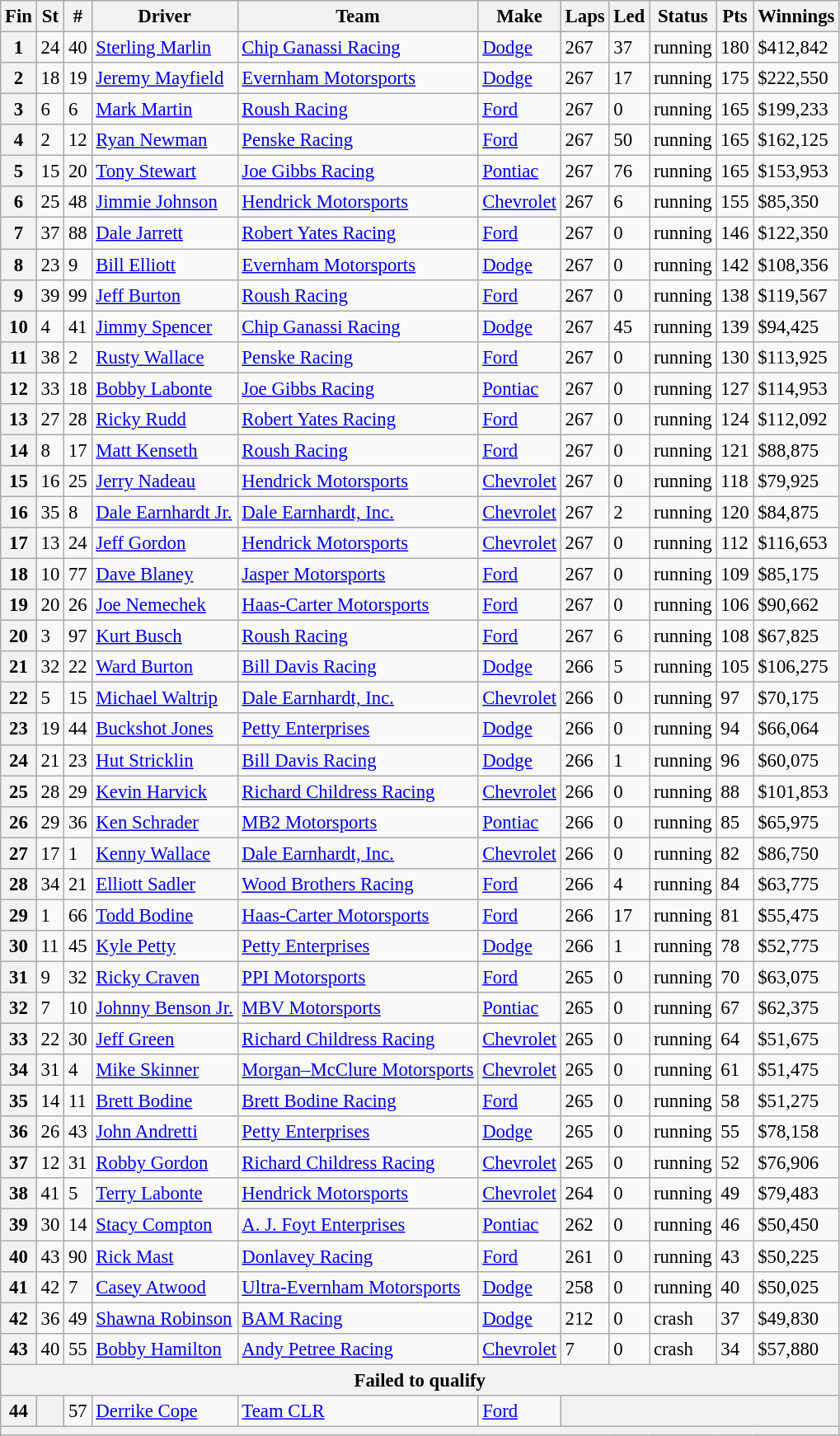<table class="wikitable" style="font-size:95%">
<tr>
<th>Fin</th>
<th>St</th>
<th>#</th>
<th>Driver</th>
<th>Team</th>
<th>Make</th>
<th>Laps</th>
<th>Led</th>
<th>Status</th>
<th>Pts</th>
<th>Winnings</th>
</tr>
<tr>
<th>1</th>
<td>24</td>
<td>40</td>
<td><a href='#'>Sterling Marlin</a></td>
<td><a href='#'>Chip Ganassi Racing</a></td>
<td><a href='#'>Dodge</a></td>
<td>267</td>
<td>37</td>
<td>running</td>
<td>180</td>
<td>$412,842</td>
</tr>
<tr>
<th>2</th>
<td>18</td>
<td>19</td>
<td><a href='#'>Jeremy Mayfield</a></td>
<td><a href='#'>Evernham Motorsports</a></td>
<td><a href='#'>Dodge</a></td>
<td>267</td>
<td>17</td>
<td>running</td>
<td>175</td>
<td>$222,550</td>
</tr>
<tr>
<th>3</th>
<td>6</td>
<td>6</td>
<td><a href='#'>Mark Martin</a></td>
<td><a href='#'>Roush Racing</a></td>
<td><a href='#'>Ford</a></td>
<td>267</td>
<td>0</td>
<td>running</td>
<td>165</td>
<td>$199,233</td>
</tr>
<tr>
<th>4</th>
<td>2</td>
<td>12</td>
<td><a href='#'>Ryan Newman</a></td>
<td><a href='#'>Penske Racing</a></td>
<td><a href='#'>Ford</a></td>
<td>267</td>
<td>50</td>
<td>running</td>
<td>165</td>
<td>$162,125</td>
</tr>
<tr>
<th>5</th>
<td>15</td>
<td>20</td>
<td><a href='#'>Tony Stewart</a></td>
<td><a href='#'>Joe Gibbs Racing</a></td>
<td><a href='#'>Pontiac</a></td>
<td>267</td>
<td>76</td>
<td>running</td>
<td>165</td>
<td>$153,953</td>
</tr>
<tr>
<th>6</th>
<td>25</td>
<td>48</td>
<td><a href='#'>Jimmie Johnson</a></td>
<td><a href='#'>Hendrick Motorsports</a></td>
<td><a href='#'>Chevrolet</a></td>
<td>267</td>
<td>6</td>
<td>running</td>
<td>155</td>
<td>$85,350</td>
</tr>
<tr>
<th>7</th>
<td>37</td>
<td>88</td>
<td><a href='#'>Dale Jarrett</a></td>
<td><a href='#'>Robert Yates Racing</a></td>
<td><a href='#'>Ford</a></td>
<td>267</td>
<td>0</td>
<td>running</td>
<td>146</td>
<td>$122,350</td>
</tr>
<tr>
<th>8</th>
<td>23</td>
<td>9</td>
<td><a href='#'>Bill Elliott</a></td>
<td><a href='#'>Evernham Motorsports</a></td>
<td><a href='#'>Dodge</a></td>
<td>267</td>
<td>0</td>
<td>running</td>
<td>142</td>
<td>$108,356</td>
</tr>
<tr>
<th>9</th>
<td>39</td>
<td>99</td>
<td><a href='#'>Jeff Burton</a></td>
<td><a href='#'>Roush Racing</a></td>
<td><a href='#'>Ford</a></td>
<td>267</td>
<td>0</td>
<td>running</td>
<td>138</td>
<td>$119,567</td>
</tr>
<tr>
<th>10</th>
<td>4</td>
<td>41</td>
<td><a href='#'>Jimmy Spencer</a></td>
<td><a href='#'>Chip Ganassi Racing</a></td>
<td><a href='#'>Dodge</a></td>
<td>267</td>
<td>45</td>
<td>running</td>
<td>139</td>
<td>$94,425</td>
</tr>
<tr>
<th>11</th>
<td>38</td>
<td>2</td>
<td><a href='#'>Rusty Wallace</a></td>
<td><a href='#'>Penske Racing</a></td>
<td><a href='#'>Ford</a></td>
<td>267</td>
<td>0</td>
<td>running</td>
<td>130</td>
<td>$113,925</td>
</tr>
<tr>
<th>12</th>
<td>33</td>
<td>18</td>
<td><a href='#'>Bobby Labonte</a></td>
<td><a href='#'>Joe Gibbs Racing</a></td>
<td><a href='#'>Pontiac</a></td>
<td>267</td>
<td>0</td>
<td>running</td>
<td>127</td>
<td>$114,953</td>
</tr>
<tr>
<th>13</th>
<td>27</td>
<td>28</td>
<td><a href='#'>Ricky Rudd</a></td>
<td><a href='#'>Robert Yates Racing</a></td>
<td><a href='#'>Ford</a></td>
<td>267</td>
<td>0</td>
<td>running</td>
<td>124</td>
<td>$112,092</td>
</tr>
<tr>
<th>14</th>
<td>8</td>
<td>17</td>
<td><a href='#'>Matt Kenseth</a></td>
<td><a href='#'>Roush Racing</a></td>
<td><a href='#'>Ford</a></td>
<td>267</td>
<td>0</td>
<td>running</td>
<td>121</td>
<td>$88,875</td>
</tr>
<tr>
<th>15</th>
<td>16</td>
<td>25</td>
<td><a href='#'>Jerry Nadeau</a></td>
<td><a href='#'>Hendrick Motorsports</a></td>
<td><a href='#'>Chevrolet</a></td>
<td>267</td>
<td>0</td>
<td>running</td>
<td>118</td>
<td>$79,925</td>
</tr>
<tr>
<th>16</th>
<td>35</td>
<td>8</td>
<td><a href='#'>Dale Earnhardt Jr.</a></td>
<td><a href='#'>Dale Earnhardt, Inc.</a></td>
<td><a href='#'>Chevrolet</a></td>
<td>267</td>
<td>2</td>
<td>running</td>
<td>120</td>
<td>$84,875</td>
</tr>
<tr>
<th>17</th>
<td>13</td>
<td>24</td>
<td><a href='#'>Jeff Gordon</a></td>
<td><a href='#'>Hendrick Motorsports</a></td>
<td><a href='#'>Chevrolet</a></td>
<td>267</td>
<td>0</td>
<td>running</td>
<td>112</td>
<td>$116,653</td>
</tr>
<tr>
<th>18</th>
<td>10</td>
<td>77</td>
<td><a href='#'>Dave Blaney</a></td>
<td><a href='#'>Jasper Motorsports</a></td>
<td><a href='#'>Ford</a></td>
<td>267</td>
<td>0</td>
<td>running</td>
<td>109</td>
<td>$85,175</td>
</tr>
<tr>
<th>19</th>
<td>20</td>
<td>26</td>
<td><a href='#'>Joe Nemechek</a></td>
<td><a href='#'>Haas-Carter Motorsports</a></td>
<td><a href='#'>Ford</a></td>
<td>267</td>
<td>0</td>
<td>running</td>
<td>106</td>
<td>$90,662</td>
</tr>
<tr>
<th>20</th>
<td>3</td>
<td>97</td>
<td><a href='#'>Kurt Busch</a></td>
<td><a href='#'>Roush Racing</a></td>
<td><a href='#'>Ford</a></td>
<td>267</td>
<td>6</td>
<td>running</td>
<td>108</td>
<td>$67,825</td>
</tr>
<tr>
<th>21</th>
<td>32</td>
<td>22</td>
<td><a href='#'>Ward Burton</a></td>
<td><a href='#'>Bill Davis Racing</a></td>
<td><a href='#'>Dodge</a></td>
<td>266</td>
<td>5</td>
<td>running</td>
<td>105</td>
<td>$106,275</td>
</tr>
<tr>
<th>22</th>
<td>5</td>
<td>15</td>
<td><a href='#'>Michael Waltrip</a></td>
<td><a href='#'>Dale Earnhardt, Inc.</a></td>
<td><a href='#'>Chevrolet</a></td>
<td>266</td>
<td>0</td>
<td>running</td>
<td>97</td>
<td>$70,175</td>
</tr>
<tr>
<th>23</th>
<td>19</td>
<td>44</td>
<td><a href='#'>Buckshot Jones</a></td>
<td><a href='#'>Petty Enterprises</a></td>
<td><a href='#'>Dodge</a></td>
<td>266</td>
<td>0</td>
<td>running</td>
<td>94</td>
<td>$66,064</td>
</tr>
<tr>
<th>24</th>
<td>21</td>
<td>23</td>
<td><a href='#'>Hut Stricklin</a></td>
<td><a href='#'>Bill Davis Racing</a></td>
<td><a href='#'>Dodge</a></td>
<td>266</td>
<td>1</td>
<td>running</td>
<td>96</td>
<td>$60,075</td>
</tr>
<tr>
<th>25</th>
<td>28</td>
<td>29</td>
<td><a href='#'>Kevin Harvick</a></td>
<td><a href='#'>Richard Childress Racing</a></td>
<td><a href='#'>Chevrolet</a></td>
<td>266</td>
<td>0</td>
<td>running</td>
<td>88</td>
<td>$101,853</td>
</tr>
<tr>
<th>26</th>
<td>29</td>
<td>36</td>
<td><a href='#'>Ken Schrader</a></td>
<td><a href='#'>MB2 Motorsports</a></td>
<td><a href='#'>Pontiac</a></td>
<td>266</td>
<td>0</td>
<td>running</td>
<td>85</td>
<td>$65,975</td>
</tr>
<tr>
<th>27</th>
<td>17</td>
<td>1</td>
<td><a href='#'>Kenny Wallace</a></td>
<td><a href='#'>Dale Earnhardt, Inc.</a></td>
<td><a href='#'>Chevrolet</a></td>
<td>266</td>
<td>0</td>
<td>running</td>
<td>82</td>
<td>$86,750</td>
</tr>
<tr>
<th>28</th>
<td>34</td>
<td>21</td>
<td><a href='#'>Elliott Sadler</a></td>
<td><a href='#'>Wood Brothers Racing</a></td>
<td><a href='#'>Ford</a></td>
<td>266</td>
<td>4</td>
<td>running</td>
<td>84</td>
<td>$63,775</td>
</tr>
<tr>
<th>29</th>
<td>1</td>
<td>66</td>
<td><a href='#'>Todd Bodine</a></td>
<td><a href='#'>Haas-Carter Motorsports</a></td>
<td><a href='#'>Ford</a></td>
<td>266</td>
<td>17</td>
<td>running</td>
<td>81</td>
<td>$55,475</td>
</tr>
<tr>
<th>30</th>
<td>11</td>
<td>45</td>
<td><a href='#'>Kyle Petty</a></td>
<td><a href='#'>Petty Enterprises</a></td>
<td><a href='#'>Dodge</a></td>
<td>266</td>
<td>1</td>
<td>running</td>
<td>78</td>
<td>$52,775</td>
</tr>
<tr>
<th>31</th>
<td>9</td>
<td>32</td>
<td><a href='#'>Ricky Craven</a></td>
<td><a href='#'>PPI Motorsports</a></td>
<td><a href='#'>Ford</a></td>
<td>265</td>
<td>0</td>
<td>running</td>
<td>70</td>
<td>$63,075</td>
</tr>
<tr>
<th>32</th>
<td>7</td>
<td>10</td>
<td><a href='#'>Johnny Benson Jr.</a></td>
<td><a href='#'>MBV Motorsports</a></td>
<td><a href='#'>Pontiac</a></td>
<td>265</td>
<td>0</td>
<td>running</td>
<td>67</td>
<td>$62,375</td>
</tr>
<tr>
<th>33</th>
<td>22</td>
<td>30</td>
<td><a href='#'>Jeff Green</a></td>
<td><a href='#'>Richard Childress Racing</a></td>
<td><a href='#'>Chevrolet</a></td>
<td>265</td>
<td>0</td>
<td>running</td>
<td>64</td>
<td>$51,675</td>
</tr>
<tr>
<th>34</th>
<td>31</td>
<td>4</td>
<td><a href='#'>Mike Skinner</a></td>
<td><a href='#'>Morgan–McClure Motorsports</a></td>
<td><a href='#'>Chevrolet</a></td>
<td>265</td>
<td>0</td>
<td>running</td>
<td>61</td>
<td>$51,475</td>
</tr>
<tr>
<th>35</th>
<td>14</td>
<td>11</td>
<td><a href='#'>Brett Bodine</a></td>
<td><a href='#'>Brett Bodine Racing</a></td>
<td><a href='#'>Ford</a></td>
<td>265</td>
<td>0</td>
<td>running</td>
<td>58</td>
<td>$51,275</td>
</tr>
<tr>
<th>36</th>
<td>26</td>
<td>43</td>
<td><a href='#'>John Andretti</a></td>
<td><a href='#'>Petty Enterprises</a></td>
<td><a href='#'>Dodge</a></td>
<td>265</td>
<td>0</td>
<td>running</td>
<td>55</td>
<td>$78,158</td>
</tr>
<tr>
<th>37</th>
<td>12</td>
<td>31</td>
<td><a href='#'>Robby Gordon</a></td>
<td><a href='#'>Richard Childress Racing</a></td>
<td><a href='#'>Chevrolet</a></td>
<td>265</td>
<td>0</td>
<td>running</td>
<td>52</td>
<td>$76,906</td>
</tr>
<tr>
<th>38</th>
<td>41</td>
<td>5</td>
<td><a href='#'>Terry Labonte</a></td>
<td><a href='#'>Hendrick Motorsports</a></td>
<td><a href='#'>Chevrolet</a></td>
<td>264</td>
<td>0</td>
<td>running</td>
<td>49</td>
<td>$79,483</td>
</tr>
<tr>
<th>39</th>
<td>30</td>
<td>14</td>
<td><a href='#'>Stacy Compton</a></td>
<td><a href='#'>A. J. Foyt Enterprises</a></td>
<td><a href='#'>Pontiac</a></td>
<td>262</td>
<td>0</td>
<td>running</td>
<td>46</td>
<td>$50,450</td>
</tr>
<tr>
<th>40</th>
<td>43</td>
<td>90</td>
<td><a href='#'>Rick Mast</a></td>
<td><a href='#'>Donlavey Racing</a></td>
<td><a href='#'>Ford</a></td>
<td>261</td>
<td>0</td>
<td>running</td>
<td>43</td>
<td>$50,225</td>
</tr>
<tr>
<th>41</th>
<td>42</td>
<td>7</td>
<td><a href='#'>Casey Atwood</a></td>
<td><a href='#'>Ultra-Evernham Motorsports</a></td>
<td><a href='#'>Dodge</a></td>
<td>258</td>
<td>0</td>
<td>running</td>
<td>40</td>
<td>$50,025</td>
</tr>
<tr>
<th>42</th>
<td>36</td>
<td>49</td>
<td><a href='#'>Shawna Robinson</a></td>
<td><a href='#'>BAM Racing</a></td>
<td><a href='#'>Dodge</a></td>
<td>212</td>
<td>0</td>
<td>crash</td>
<td>37</td>
<td>$49,830</td>
</tr>
<tr>
<th>43</th>
<td>40</td>
<td>55</td>
<td><a href='#'>Bobby Hamilton</a></td>
<td><a href='#'>Andy Petree Racing</a></td>
<td><a href='#'>Chevrolet</a></td>
<td>7</td>
<td>0</td>
<td>crash</td>
<td>34</td>
<td>$57,880</td>
</tr>
<tr>
<th colspan="11">Failed to qualify</th>
</tr>
<tr>
<th>44</th>
<th></th>
<td>57</td>
<td><a href='#'>Derrike Cope</a></td>
<td><a href='#'>Team CLR</a></td>
<td><a href='#'>Ford</a></td>
<th colspan="5"></th>
</tr>
<tr>
<th colspan="11"></th>
</tr>
</table>
